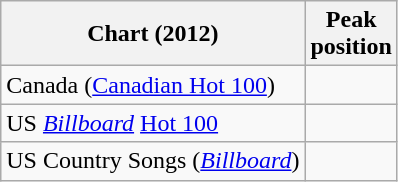<table class="wikitable sortable">
<tr>
<th align="left">Chart (2012)</th>
<th align="center">Peak<br>position</th>
</tr>
<tr>
<td>Canada (<a href='#'>Canadian Hot 100</a>)</td>
<td></td>
</tr>
<tr>
<td>US <a href='#'><em>Billboard</em></a> <a href='#'>Hot 100</a></td>
<td></td>
</tr>
<tr>
<td>US Country Songs (<em><a href='#'>Billboard</a></em>)</td>
<td></td>
</tr>
</table>
